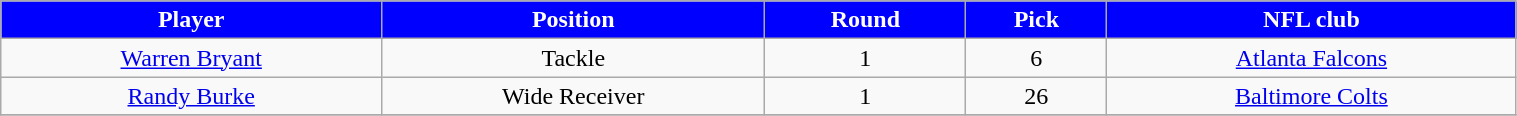<table class="wikitable" width="80%">
<tr align="center"  style="background: blue;color:#FFFFFF;">
<td><strong>Player</strong></td>
<td><strong>Position</strong></td>
<td><strong>Round</strong></td>
<td><strong>Pick</strong></td>
<td><strong>NFL club</strong></td>
</tr>
<tr align="center" bgcolor="">
<td><a href='#'>Warren Bryant</a></td>
<td>Tackle</td>
<td>1</td>
<td>6</td>
<td><a href='#'>Atlanta Falcons</a></td>
</tr>
<tr align="center" bgcolor="">
<td><a href='#'>Randy Burke</a></td>
<td>Wide Receiver</td>
<td>1</td>
<td>26</td>
<td><a href='#'>Baltimore Colts</a></td>
</tr>
<tr align="center" bgcolor="">
</tr>
</table>
